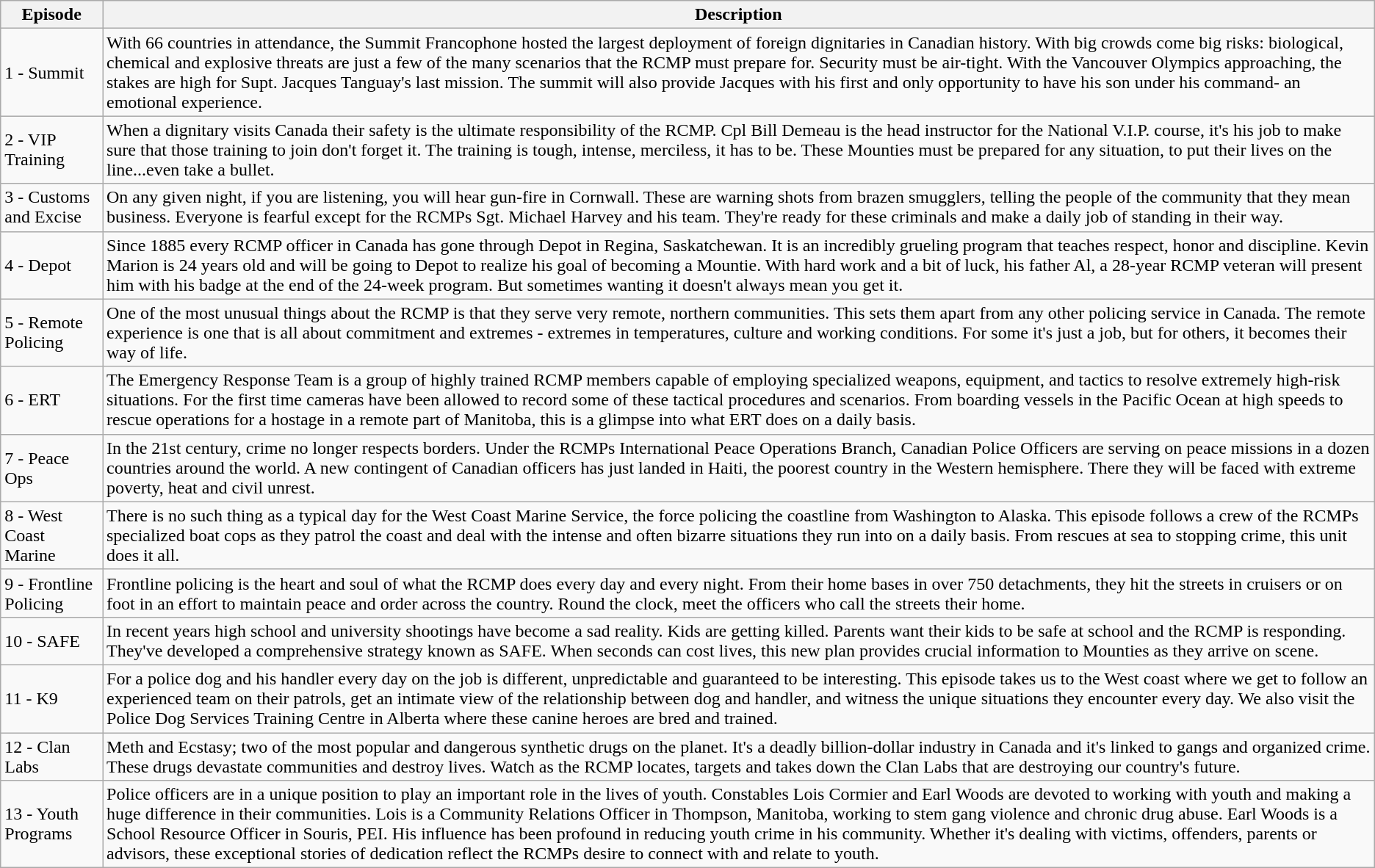<table class="wikitable">
<tr>
<th>Episode</th>
<th>Description</th>
</tr>
<tr>
<td>1 - Summit</td>
<td>With 66 countries in attendance, the Summit Francophone hosted the largest deployment of foreign dignitaries in Canadian history. With big crowds come big risks: biological, chemical and explosive threats are just a few of the many scenarios that the RCMP must prepare for. Security must be air-tight. With the Vancouver Olympics approaching, the stakes are high for Supt. Jacques Tanguay's last mission. The summit will also provide Jacques with his first and only opportunity to have his son under his command- an emotional experience.</td>
</tr>
<tr>
<td>2 - VIP Training</td>
<td>When a dignitary visits Canada their safety is the ultimate responsibility of the RCMP. Cpl Bill Demeau is the head instructor for the National V.I.P. course, it's his job to make sure that those training to join don't forget it. The training is tough, intense, merciless, it has to be. These Mounties must be prepared for any situation, to put their lives on the line...even take a bullet.</td>
</tr>
<tr>
<td>3 - Customs and Excise</td>
<td>On any given night, if you are listening, you will hear gun-fire in Cornwall. These are warning shots from brazen smugglers, telling the people of the community that they mean business. Everyone is fearful except for the RCMPs Sgt. Michael Harvey and his team. They're ready for these criminals and make a daily job of standing in their way.</td>
</tr>
<tr>
<td>4 - Depot</td>
<td>Since 1885 every RCMP officer in Canada has gone through Depot in Regina, Saskatchewan. It is an incredibly grueling program that teaches respect, honor and discipline. Kevin Marion is 24 years old and will be going to Depot to realize his goal of becoming a Mountie. With hard work and a bit of luck, his father Al, a 28-year RCMP veteran will present him with his badge at the end of the 24-week program. But sometimes wanting it doesn't always mean you get it.</td>
</tr>
<tr>
<td>5 - Remote Policing</td>
<td>One of the most unusual things about the RCMP is that they serve very remote, northern communities. This sets them apart from any other policing service in Canada. The remote experience is one that is all about commitment and extremes - extremes in temperatures, culture and working conditions. For some it's just a job, but for others, it becomes their way of life.</td>
</tr>
<tr>
<td>6 - ERT</td>
<td>The Emergency Response Team is a group of highly trained RCMP members capable of employing specialized weapons, equipment, and tactics to resolve extremely high-risk situations. For the first time cameras have been allowed to record some of these tactical procedures and scenarios. From boarding vessels in the Pacific Ocean at high speeds to rescue operations for a hostage in a remote part of Manitoba, this is a glimpse into what ERT does on a daily basis.</td>
</tr>
<tr>
<td>7 - Peace Ops</td>
<td>In the 21st century, crime no longer respects borders. Under the RCMPs International Peace Operations Branch, Canadian Police Officers are serving on peace missions in a dozen countries around the world. A new contingent of Canadian officers has just landed in Haiti, the poorest country in the Western hemisphere. There they will be faced with extreme poverty, heat and civil unrest.</td>
</tr>
<tr>
<td>8 - West Coast Marine</td>
<td>There is no such thing as a typical day for the West Coast Marine Service, the force policing the coastline from Washington to Alaska. This episode follows a crew of the RCMPs specialized boat cops as they patrol the coast and deal with the intense and often bizarre situations they run into on a daily basis. From rescues at sea to stopping crime, this unit does it all.</td>
</tr>
<tr>
<td>9 - Frontline Policing</td>
<td>Frontline policing is the heart and soul of what the RCMP does every day and every night. From their home bases in over 750 detachments, they hit the streets in cruisers or on foot in an effort to maintain peace and order across the country. Round the clock, meet the officers who call the streets their home.</td>
</tr>
<tr>
<td>10 - SAFE</td>
<td>In recent years high school and university shootings have become a sad reality. Kids are getting killed. Parents want their kids to be safe at school and the RCMP is responding. They've developed a comprehensive strategy known as SAFE. When seconds can cost lives, this new plan provides crucial information to Mounties as they arrive on scene.</td>
</tr>
<tr>
<td>11 - K9</td>
<td>For a police dog and his handler every day on the job is different, unpredictable and guaranteed to be interesting. This episode takes us to the West coast where we get to follow an experienced team on their patrols, get an intimate view of the relationship between dog and handler, and witness the unique situations they encounter every day. We also visit the Police Dog Services Training Centre in Alberta where these canine heroes are bred and trained.</td>
</tr>
<tr>
<td>12 - Clan Labs</td>
<td>Meth and Ecstasy; two of the most popular and dangerous synthetic drugs on the planet. It's a deadly billion-dollar industry in Canada and it's linked to gangs and organized crime. These drugs devastate communities and destroy lives. Watch as the RCMP locates, targets and takes down the Clan Labs that are destroying our country's future.</td>
</tr>
<tr>
<td>13 - Youth Programs</td>
<td>Police officers are in a unique position to play an important role in the lives of youth. Constables Lois Cormier and Earl Woods are devoted to working with youth and making a huge difference in their communities. Lois is a Community Relations Officer in Thompson, Manitoba, working to stem gang violence and chronic drug abuse. Earl Woods is a School Resource Officer in Souris, PEI. His influence has been profound in reducing youth crime in his community. Whether it's dealing with victims, offenders, parents or advisors, these exceptional stories of dedication reflect the RCMPs desire to connect with and relate to youth.</td>
</tr>
</table>
